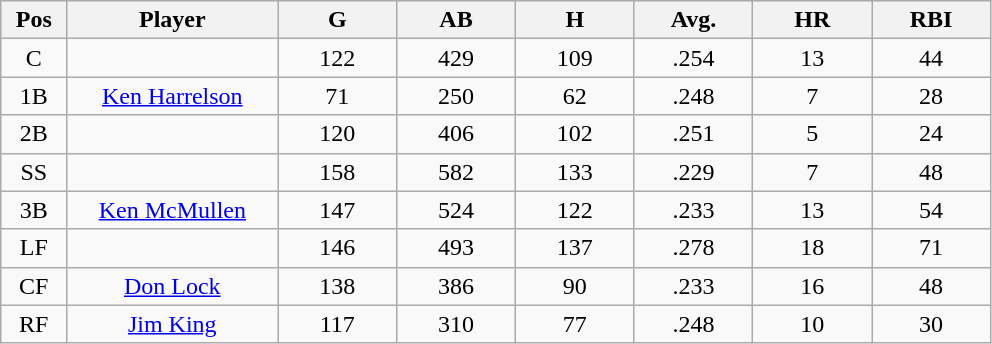<table class="wikitable sortable">
<tr>
<th bgcolor="#DDDDFF" width="5%">Pos</th>
<th bgcolor="#DDDDFF" width="16%">Player</th>
<th bgcolor="#DDDDFF" width="9%">G</th>
<th bgcolor="#DDDDFF" width="9%">AB</th>
<th bgcolor="#DDDDFF" width="9%">H</th>
<th bgcolor="#DDDDFF" width="9%">Avg.</th>
<th bgcolor="#DDDDFF" width="9%">HR</th>
<th bgcolor="#DDDDFF" width="9%">RBI</th>
</tr>
<tr align="center">
<td>C</td>
<td></td>
<td>122</td>
<td>429</td>
<td>109</td>
<td>.254</td>
<td>13</td>
<td>44</td>
</tr>
<tr align="center">
<td>1B</td>
<td><a href='#'>Ken Harrelson</a></td>
<td>71</td>
<td>250</td>
<td>62</td>
<td>.248</td>
<td>7</td>
<td>28</td>
</tr>
<tr align="center">
<td>2B</td>
<td></td>
<td>120</td>
<td>406</td>
<td>102</td>
<td>.251</td>
<td>5</td>
<td>24</td>
</tr>
<tr align="center">
<td>SS</td>
<td></td>
<td>158</td>
<td>582</td>
<td>133</td>
<td>.229</td>
<td>7</td>
<td>48</td>
</tr>
<tr align="center">
<td>3B</td>
<td><a href='#'>Ken McMullen</a></td>
<td>147</td>
<td>524</td>
<td>122</td>
<td>.233</td>
<td>13</td>
<td>54</td>
</tr>
<tr align="center">
<td>LF</td>
<td></td>
<td>146</td>
<td>493</td>
<td>137</td>
<td>.278</td>
<td>18</td>
<td>71</td>
</tr>
<tr align="center">
<td>CF</td>
<td><a href='#'>Don Lock</a></td>
<td>138</td>
<td>386</td>
<td>90</td>
<td>.233</td>
<td>16</td>
<td>48</td>
</tr>
<tr align="center">
<td>RF</td>
<td><a href='#'>Jim King</a></td>
<td>117</td>
<td>310</td>
<td>77</td>
<td>.248</td>
<td>10</td>
<td>30</td>
</tr>
</table>
